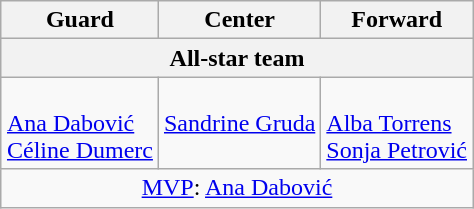<table class=wikitable style="margin:auto">
<tr>
<th>Guard</th>
<th>Center</th>
<th>Forward</th>
</tr>
<tr>
<th colspan=3 align=center>All-star team</th>
</tr>
<tr>
<td><br> <a href='#'>Ana Dabović</a> <br>
 <a href='#'>Céline Dumerc</a></td>
<td valign=top><br> <a href='#'>Sandrine Gruda</a></td>
<td><br> <a href='#'>Alba Torrens</a> <br>
 <a href='#'>Sonja Petrović</a></td>
</tr>
<tr>
<td colspan=3 align=center><a href='#'>MVP</a>:  <a href='#'>Ana Dabović</a></td>
</tr>
</table>
